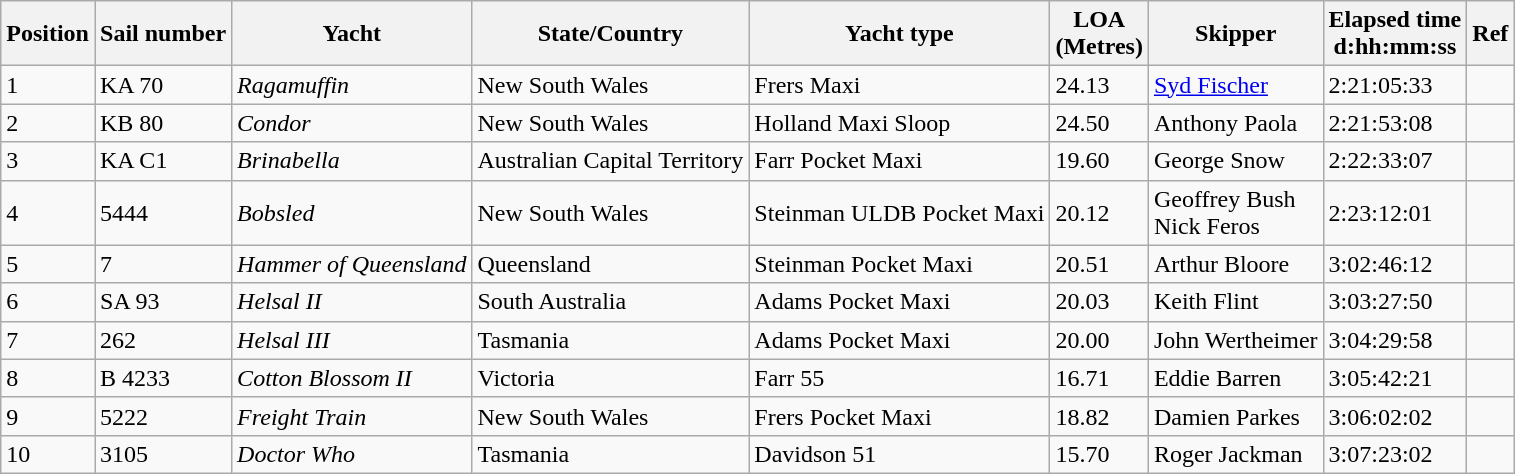<table class="wikitable">
<tr>
<th>Position</th>
<th>Sail number</th>
<th>Yacht</th>
<th>State/Country</th>
<th>Yacht type</th>
<th>LOA <br>(Metres)</th>
<th>Skipper</th>
<th>Elapsed time <br>d:hh:mm:ss</th>
<th>Ref</th>
</tr>
<tr>
<td>1</td>
<td>KA 70</td>
<td><em>Ragamuffin</em></td>
<td> New South Wales</td>
<td>Frers Maxi</td>
<td>24.13</td>
<td><a href='#'>Syd Fischer</a></td>
<td>2:21:05:33</td>
<td></td>
</tr>
<tr>
<td>2</td>
<td>KB 80</td>
<td><em>Condor</em></td>
<td> New South Wales</td>
<td>Holland Maxi Sloop</td>
<td>24.50</td>
<td>Anthony Paola</td>
<td>2:21:53:08</td>
<td></td>
</tr>
<tr>
<td>3</td>
<td>KA C1</td>
<td><em>Brinabella</em></td>
<td> Australian Capital Territory</td>
<td>Farr Pocket Maxi</td>
<td>19.60</td>
<td>George Snow</td>
<td>2:22:33:07</td>
<td></td>
</tr>
<tr>
<td>4</td>
<td>5444</td>
<td><em>Bobsled</em></td>
<td> New South Wales</td>
<td>Steinman ULDB Pocket Maxi</td>
<td>20.12</td>
<td>Geoffrey Bush <br> Nick Feros</td>
<td>2:23:12:01</td>
<td></td>
</tr>
<tr>
<td>5</td>
<td>7</td>
<td><em>Hammer of Queensland</em></td>
<td> Queensland</td>
<td>Steinman Pocket Maxi</td>
<td>20.51</td>
<td>Arthur Bloore</td>
<td>3:02:46:12</td>
<td></td>
</tr>
<tr>
<td>6</td>
<td>SA 93</td>
<td><em>Helsal II</em></td>
<td> South Australia</td>
<td>Adams Pocket Maxi</td>
<td>20.03</td>
<td>Keith Flint</td>
<td>3:03:27:50</td>
<td></td>
</tr>
<tr>
<td>7</td>
<td>262</td>
<td><em>Helsal III</em></td>
<td> Tasmania</td>
<td>Adams Pocket Maxi</td>
<td>20.00</td>
<td>John Wertheimer</td>
<td>3:04:29:58</td>
<td></td>
</tr>
<tr>
<td>8</td>
<td>B 4233</td>
<td><em>Cotton Blossom II</em></td>
<td> Victoria</td>
<td>Farr 55</td>
<td>16.71</td>
<td>Eddie Barren</td>
<td>3:05:42:21</td>
<td></td>
</tr>
<tr>
<td>9</td>
<td>5222</td>
<td><em>Freight Train</em></td>
<td> New South Wales</td>
<td>Frers Pocket Maxi</td>
<td>18.82</td>
<td>Damien Parkes</td>
<td>3:06:02:02</td>
<td></td>
</tr>
<tr>
<td>10</td>
<td>3105</td>
<td><em>Doctor Who</em></td>
<td> Tasmania</td>
<td>Davidson 51</td>
<td>15.70</td>
<td>Roger Jackman</td>
<td>3:07:23:02</td>
<td></td>
</tr>
</table>
